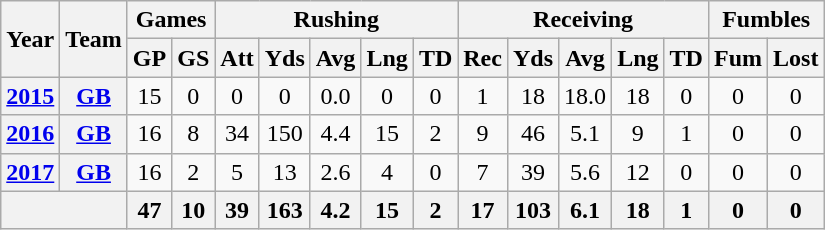<table class="wikitable" style="text-align:center;">
<tr>
<th rowspan="2">Year</th>
<th rowspan="2">Team</th>
<th colspan="2">Games</th>
<th colspan="5">Rushing</th>
<th colspan="5">Receiving</th>
<th colspan="2">Fumbles</th>
</tr>
<tr>
<th>GP</th>
<th>GS</th>
<th>Att</th>
<th>Yds</th>
<th>Avg</th>
<th>Lng</th>
<th>TD</th>
<th>Rec</th>
<th>Yds</th>
<th>Avg</th>
<th>Lng</th>
<th>TD</th>
<th>Fum</th>
<th>Lost</th>
</tr>
<tr>
<th><a href='#'>2015</a></th>
<th><a href='#'>GB</a></th>
<td>15</td>
<td>0</td>
<td>0</td>
<td>0</td>
<td>0.0</td>
<td>0</td>
<td>0</td>
<td>1</td>
<td>18</td>
<td>18.0</td>
<td>18</td>
<td>0</td>
<td>0</td>
<td>0</td>
</tr>
<tr>
<th><a href='#'>2016</a></th>
<th><a href='#'>GB</a></th>
<td>16</td>
<td>8</td>
<td>34</td>
<td>150</td>
<td>4.4</td>
<td>15</td>
<td>2</td>
<td>9</td>
<td>46</td>
<td>5.1</td>
<td>9</td>
<td>1</td>
<td>0</td>
<td>0</td>
</tr>
<tr>
<th><a href='#'>2017</a></th>
<th><a href='#'>GB</a></th>
<td>16</td>
<td>2</td>
<td>5</td>
<td>13</td>
<td>2.6</td>
<td>4</td>
<td>0</td>
<td>7</td>
<td>39</td>
<td>5.6</td>
<td>12</td>
<td>0</td>
<td>0</td>
<td>0</td>
</tr>
<tr>
<th colspan="2"></th>
<th>47</th>
<th>10</th>
<th>39</th>
<th>163</th>
<th>4.2</th>
<th>15</th>
<th>2</th>
<th>17</th>
<th>103</th>
<th>6.1</th>
<th>18</th>
<th>1</th>
<th>0</th>
<th>0</th>
</tr>
</table>
